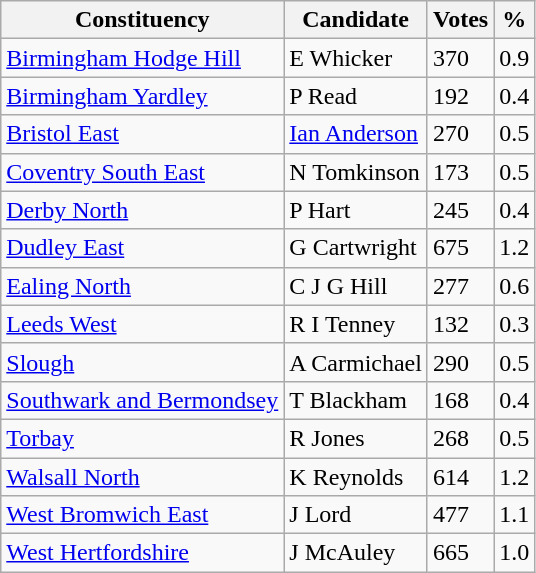<table class="wikitable sortable">
<tr>
<th>Constituency</th>
<th>Candidate</th>
<th>Votes</th>
<th>%</th>
</tr>
<tr>
<td><a href='#'>Birmingham Hodge Hill</a></td>
<td>E Whicker</td>
<td>370</td>
<td>0.9</td>
</tr>
<tr>
<td><a href='#'>Birmingham Yardley</a></td>
<td>P Read</td>
<td>192</td>
<td>0.4</td>
</tr>
<tr>
<td><a href='#'>Bristol East</a></td>
<td><a href='#'>Ian Anderson</a></td>
<td>270</td>
<td>0.5</td>
</tr>
<tr>
<td><a href='#'>Coventry South East</a></td>
<td>N Tomkinson</td>
<td>173</td>
<td>0.5</td>
</tr>
<tr>
<td><a href='#'>Derby North</a></td>
<td>P Hart</td>
<td>245</td>
<td>0.4</td>
</tr>
<tr>
<td><a href='#'>Dudley East</a></td>
<td>G Cartwright</td>
<td>675</td>
<td>1.2</td>
</tr>
<tr>
<td><a href='#'>Ealing North</a></td>
<td>C J G Hill</td>
<td>277</td>
<td>0.6</td>
</tr>
<tr>
<td><a href='#'>Leeds West</a></td>
<td>R I Tenney</td>
<td>132</td>
<td>0.3</td>
</tr>
<tr>
<td><a href='#'>Slough</a></td>
<td>A Carmichael</td>
<td>290</td>
<td>0.5</td>
</tr>
<tr>
<td><a href='#'>Southwark and Bermondsey</a></td>
<td>T Blackham</td>
<td>168</td>
<td>0.4</td>
</tr>
<tr>
<td><a href='#'>Torbay</a></td>
<td>R Jones</td>
<td>268</td>
<td>0.5</td>
</tr>
<tr>
<td><a href='#'>Walsall North</a></td>
<td>K Reynolds</td>
<td>614</td>
<td>1.2</td>
</tr>
<tr>
<td><a href='#'>West Bromwich East</a></td>
<td>J Lord</td>
<td>477</td>
<td>1.1</td>
</tr>
<tr>
<td><a href='#'>West Hertfordshire</a></td>
<td>J McAuley</td>
<td>665</td>
<td>1.0</td>
</tr>
</table>
